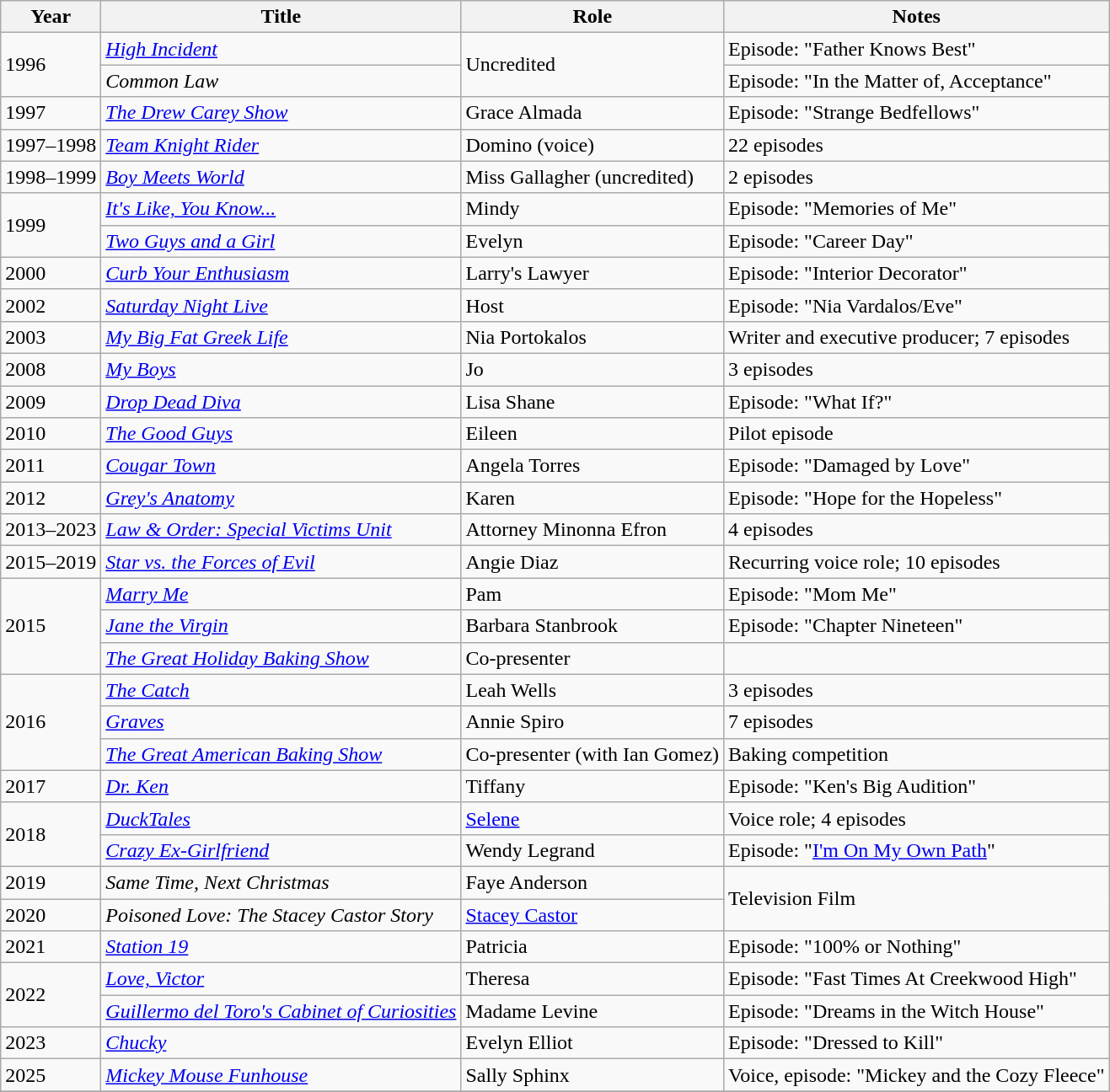<table class="wikitable sortable">
<tr>
<th>Year</th>
<th>Title</th>
<th>Role</th>
<th>Notes</th>
</tr>
<tr>
<td rowspan=2>1996</td>
<td><em><a href='#'>High Incident</a></em></td>
<td rowspan=2>Uncredited</td>
<td>Episode: "Father Knows Best"</td>
</tr>
<tr>
<td><em>Common Law</em></td>
<td>Episode: "In the Matter of, Acceptance"</td>
</tr>
<tr>
<td>1997</td>
<td data-sort-value="Drew Carey Show, The"><em><a href='#'>The Drew Carey Show</a></em></td>
<td>Grace Almada</td>
<td>Episode: "Strange Bedfellows"</td>
</tr>
<tr>
<td>1997–1998</td>
<td><em><a href='#'>Team Knight Rider</a></em></td>
<td>Domino (voice)</td>
<td>22 episodes</td>
</tr>
<tr>
<td>1998–1999</td>
<td><em><a href='#'>Boy Meets World</a></em></td>
<td>Miss Gallagher (uncredited)</td>
<td>2 episodes</td>
</tr>
<tr>
<td rowspan=2>1999</td>
<td><em><a href='#'>It's Like, You Know...</a></em></td>
<td>Mindy</td>
<td>Episode: "Memories of Me"</td>
</tr>
<tr>
<td><em><a href='#'>Two Guys and a Girl</a></em></td>
<td>Evelyn</td>
<td>Episode: "Career Day"</td>
</tr>
<tr>
<td>2000</td>
<td><em><a href='#'>Curb Your Enthusiasm</a></em></td>
<td>Larry's Lawyer</td>
<td>Episode: "Interior Decorator"</td>
</tr>
<tr>
<td>2002</td>
<td><em><a href='#'>Saturday Night Live</a></em></td>
<td>Host</td>
<td>Episode: "Nia Vardalos/Eve"</td>
</tr>
<tr>
<td>2003</td>
<td><em><a href='#'>My Big Fat Greek Life</a></em></td>
<td>Nia Portokalos</td>
<td>Writer and executive producer; 7 episodes</td>
</tr>
<tr>
<td>2008</td>
<td><em><a href='#'>My Boys</a></em></td>
<td>Jo</td>
<td>3 episodes</td>
</tr>
<tr>
<td>2009</td>
<td><em><a href='#'>Drop Dead Diva</a></em></td>
<td>Lisa Shane</td>
<td>Episode: "What If?"</td>
</tr>
<tr>
<td>2010</td>
<td data-sort-value="Good Guys, The"><em><a href='#'>The Good Guys</a></em></td>
<td>Eileen</td>
<td>Pilot episode</td>
</tr>
<tr>
<td>2011</td>
<td><em><a href='#'>Cougar Town</a></em></td>
<td>Angela Torres</td>
<td>Episode: "Damaged by Love"</td>
</tr>
<tr>
<td>2012</td>
<td><em><a href='#'>Grey's Anatomy</a></em></td>
<td>Karen</td>
<td>Episode: "Hope for the Hopeless"</td>
</tr>
<tr>
<td>2013–2023</td>
<td><em><a href='#'>Law & Order: Special Victims Unit</a></em></td>
<td>Attorney Minonna Efron</td>
<td>4 episodes</td>
</tr>
<tr>
<td>2015–2019</td>
<td><em><a href='#'>Star vs. the Forces of Evil</a></em></td>
<td>Angie Diaz</td>
<td>Recurring voice role; 10 episodes</td>
</tr>
<tr>
<td rowspan=3>2015</td>
<td><em><a href='#'>Marry Me</a></em></td>
<td>Pam</td>
<td>Episode: "Mom Me"</td>
</tr>
<tr>
<td><em><a href='#'>Jane the Virgin</a></em></td>
<td>Barbara Stanbrook</td>
<td>Episode: "Chapter Nineteen"</td>
</tr>
<tr>
<td data-sort-value="Great Holiday Baking Show, The"><em><a href='#'>The Great Holiday Baking Show</a></em></td>
<td>Co-presenter</td>
<td></td>
</tr>
<tr>
<td rowspan=3>2016</td>
<td data-sort-value="Catch, The"><em><a href='#'>The Catch</a></em></td>
<td>Leah Wells</td>
<td>3 episodes</td>
</tr>
<tr>
<td><em><a href='#'>Graves</a></em></td>
<td>Annie Spiro</td>
<td>7 episodes</td>
</tr>
<tr>
<td data-sort-value="Great American Baking Show, The"><em><a href='#'>The Great American Baking Show</a></em></td>
<td>Co-presenter (with Ian Gomez)</td>
<td>Baking competition</td>
</tr>
<tr>
<td>2017</td>
<td><em><a href='#'>Dr. Ken</a></em></td>
<td>Tiffany</td>
<td>Episode: "Ken's Big Audition"</td>
</tr>
<tr>
<td rowspan=2>2018</td>
<td><em><a href='#'>DuckTales</a></em></td>
<td><a href='#'>Selene</a></td>
<td>Voice role; 4 episodes</td>
</tr>
<tr>
<td><em><a href='#'>Crazy Ex-Girlfriend</a></em></td>
<td>Wendy Legrand</td>
<td>Episode: "<a href='#'>I'm On My Own Path</a>"</td>
</tr>
<tr>
<td>2019</td>
<td><em>Same Time, Next Christmas</em></td>
<td>Faye Anderson</td>
<td rowspan=2>Television Film</td>
</tr>
<tr>
<td>2020</td>
<td><em>Poisoned Love: The Stacey Castor Story</em></td>
<td><a href='#'>Stacey Castor</a></td>
</tr>
<tr>
<td>2021</td>
<td><em><a href='#'>Station 19</a></em></td>
<td>Patricia</td>
<td>Episode: "100% or Nothing"</td>
</tr>
<tr>
<td rowspan=2>2022</td>
<td><em><a href='#'>Love, Victor</a></em></td>
<td>Theresa</td>
<td>Episode: "Fast Times At Creekwood High"</td>
</tr>
<tr>
<td><em><a href='#'>Guillermo del Toro's Cabinet of Curiosities</a> </em></td>
<td>Madame Levine</td>
<td>Episode: "Dreams in the Witch House"</td>
</tr>
<tr>
<td>2023</td>
<td><em><a href='#'>Chucky</a></em></td>
<td>Evelyn Elliot</td>
<td>Episode: "Dressed to Kill"</td>
</tr>
<tr>
<td>2025</td>
<td><em><a href='#'>Mickey Mouse Funhouse</a></em></td>
<td>Sally Sphinx</td>
<td>Voice, episode: "Mickey and the Cozy Fleece"</td>
</tr>
<tr>
</tr>
</table>
